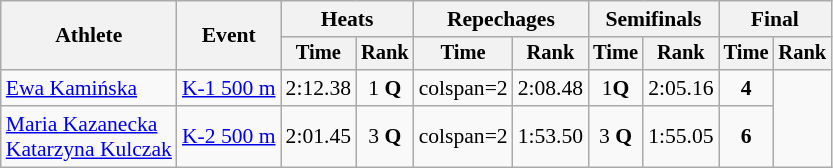<table class="wikitable" style="font-size:90%">
<tr>
<th rowspan=2>Athlete</th>
<th rowspan=2>Event</th>
<th colspan=2>Heats</th>
<th colspan=2>Repechages</th>
<th colspan=2>Semifinals</th>
<th colspan=2>Final</th>
</tr>
<tr style="font-size:95%">
<th>Time</th>
<th>Rank</th>
<th>Time</th>
<th>Rank</th>
<th>Time</th>
<th>Rank</th>
<th>Time</th>
<th>Rank</th>
</tr>
<tr align=center>
<td align=left><a href='#'>Ewa Kamińska</a></td>
<td align=left><a href='#'>K-1 500 m</a></td>
<td>2:12.38</td>
<td>1 <strong>Q</strong></td>
<td>colspan=2 </td>
<td>2:08.48</td>
<td>1<strong>Q</strong></td>
<td>2:05.16</td>
<td><strong>4</strong></td>
</tr>
<tr align=center>
<td align=left><a href='#'>Maria Kazanecka</a><br><a href='#'>Katarzyna Kulczak</a></td>
<td align=left><a href='#'>K-2 500 m</a></td>
<td>2:01.45</td>
<td>3 <strong>Q</strong></td>
<td>colspan=2 </td>
<td>1:53.50</td>
<td>3 <strong>Q</strong></td>
<td>1:55.05</td>
<td><strong>6</strong></td>
</tr>
</table>
